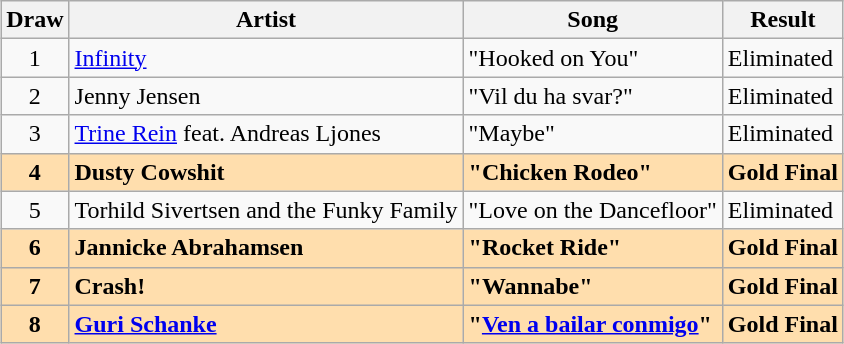<table class="sortable wikitable" style="margin: 1em auto 1em auto; text-align:center;">
<tr>
<th>Draw</th>
<th>Artist</th>
<th>Song</th>
<th>Result</th>
</tr>
<tr>
<td>1</td>
<td align="left"><a href='#'>Infinity</a></td>
<td align="left">"Hooked on You"</td>
<td style="text-align:left;">Eliminated</td>
</tr>
<tr>
<td>2</td>
<td align="left">Jenny Jensen</td>
<td align="left">"Vil du ha svar?"</td>
<td style="text-align:left;">Eliminated</td>
</tr>
<tr>
<td>3</td>
<td align="left"><a href='#'>Trine Rein</a> feat. Andreas Ljones</td>
<td align="left">"Maybe"</td>
<td style="text-align:left;">Eliminated</td>
</tr>
<tr style="background: navajowhite; font-weight: bold;">
<td>4</td>
<td align="left">Dusty Cowshit</td>
<td align="left">"Chicken Rodeo"</td>
<td style="text-align:left;">Gold Final</td>
</tr>
<tr>
<td>5</td>
<td align="left">Torhild Sivertsen and the Funky Family</td>
<td align="left">"Love on the Dancefloor"</td>
<td style="text-align:left;">Eliminated</td>
</tr>
<tr style="background: navajowhite; font-weight: bold;">
<td>6</td>
<td align="left">Jannicke Abrahamsen</td>
<td align="left">"Rocket Ride"</td>
<td style="text-align:left;">Gold Final</td>
</tr>
<tr style="background: navajowhite; font-weight: bold;">
<td>7</td>
<td align="left">Crash!</td>
<td align="left">"Wannabe"</td>
<td style="text-align:left;">Gold Final</td>
</tr>
<tr style="background: navajowhite; font-weight: bold;">
<td>8</td>
<td align="left"><a href='#'>Guri Schanke</a></td>
<td align="left">"<a href='#'>Ven a bailar conmigo</a>"</td>
<td style="text-align:left;">Gold Final</td>
</tr>
</table>
